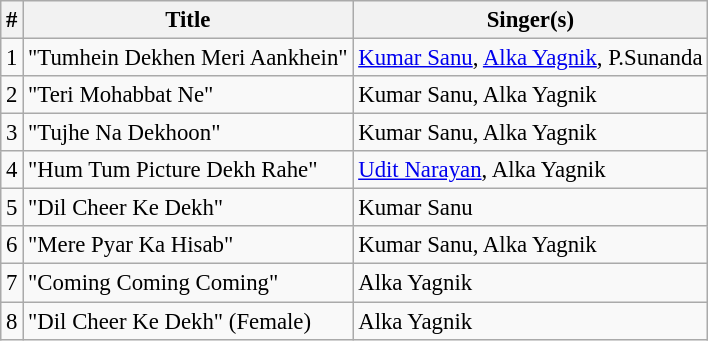<table class="wikitable" style="font-size:95%;">
<tr>
<th>#</th>
<th>Title</th>
<th>Singer(s)</th>
</tr>
<tr>
<td>1</td>
<td>"Tumhein Dekhen Meri Aankhein"</td>
<td><a href='#'>Kumar Sanu</a>, <a href='#'>Alka Yagnik</a>, P.Sunanda</td>
</tr>
<tr>
<td>2</td>
<td>"Teri Mohabbat Ne"</td>
<td>Kumar Sanu, Alka Yagnik</td>
</tr>
<tr>
<td>3</td>
<td>"Tujhe Na Dekhoon"</td>
<td>Kumar Sanu, Alka Yagnik</td>
</tr>
<tr>
<td>4</td>
<td>"Hum Tum Picture Dekh Rahe"</td>
<td><a href='#'>Udit Narayan</a>, Alka Yagnik</td>
</tr>
<tr>
<td>5</td>
<td>"Dil Cheer Ke Dekh"</td>
<td>Kumar Sanu</td>
</tr>
<tr>
<td>6</td>
<td>"Mere Pyar Ka Hisab"</td>
<td>Kumar Sanu, Alka Yagnik</td>
</tr>
<tr>
<td>7</td>
<td>"Coming Coming Coming"</td>
<td>Alka Yagnik</td>
</tr>
<tr>
<td>8</td>
<td>"Dil Cheer Ke Dekh" (Female)</td>
<td>Alka Yagnik</td>
</tr>
</table>
